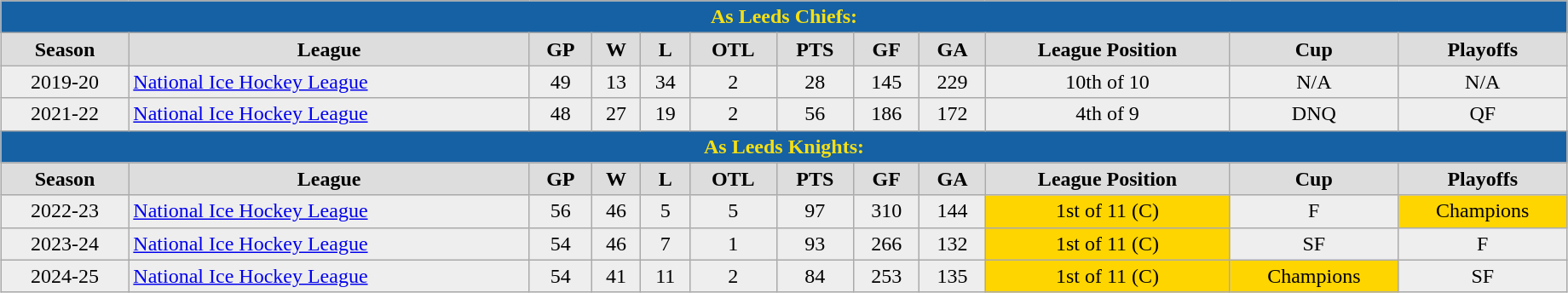<table class="wikitable" width=97% style="clear:both; margin:1.5em auto; text-align:center">
<tr align="center">
<td colspan=12 style="text-align: center; font-weight:bold; background-color:#1661a3; color:#f6e014;">As Leeds Chiefs:</td>
</tr>
<tr style="font-weight:bold; background-color:#dddddd;" |>
<td>Season</td>
<td>League</td>
<td>GP</td>
<td>W</td>
<td>L</td>
<td>OTL</td>
<td>PTS</td>
<td>GF</td>
<td>GA</td>
<td>League Position</td>
<td>Cup</td>
<td>Playoffs</td>
</tr>
<tr bgcolor="#eeeeee" align="center">
<td>2019-20</td>
<td align="left"><a href='#'>National Ice Hockey League</a></td>
<td>49</td>
<td>13</td>
<td>34</td>
<td>2</td>
<td>28</td>
<td>145</td>
<td>229</td>
<td>10th of 10</td>
<td>N/A</td>
<td>N/A</td>
</tr>
<tr bgcolor="#eeeeee" align="center">
<td>2021-22</td>
<td align="left"><a href='#'>National Ice Hockey League</a></td>
<td>48</td>
<td>27</td>
<td>19</td>
<td>2</td>
<td>56</td>
<td>186</td>
<td>172</td>
<td>4th of 9</td>
<td>DNQ</td>
<td>QF</td>
</tr>
<tr align="center">
<td colspan=12 style="text-align: center; font-weight:bold; background-color:#1661a3; color:#f6e014;">As Leeds Knights:</td>
</tr>
<tr style="font-weight:bold; background-color:#dddddd;" |>
<td>Season</td>
<td>League</td>
<td>GP</td>
<td>W</td>
<td>L</td>
<td>OTL</td>
<td>PTS</td>
<td>GF</td>
<td>GA</td>
<td>League Position</td>
<td>Cup</td>
<td>Playoffs</td>
</tr>
<tr bgcolor="#eeeeee" align="center">
<td>2022-23</td>
<td align="left"><a href='#'>National Ice Hockey League</a></td>
<td>56</td>
<td>46</td>
<td>5</td>
<td>5</td>
<td>97</td>
<td>310</td>
<td>144</td>
<td style="background:#ffd500;">1st of 11 (C)</td>
<td>F</td>
<td style="background:#ffd500;">Champions</td>
</tr>
<tr bgcolor="#eeeeee" align="center">
<td>2023-24</td>
<td align="left"><a href='#'>National Ice Hockey League</a></td>
<td>54</td>
<td>46</td>
<td>7</td>
<td>1</td>
<td>93</td>
<td>266</td>
<td>132</td>
<td style="background:#ffd500;">1st of 11 (C)</td>
<td>SF</td>
<td>F</td>
</tr>
<tr bgcolor="#eeeeee" align="center">
<td>2024-25</td>
<td align="left"><a href='#'>National Ice Hockey League</a></td>
<td>54</td>
<td>41</td>
<td>11</td>
<td>2</td>
<td>84</td>
<td>253</td>
<td>135</td>
<td style="background:#ffd500;">1st of 11 (C)</td>
<td style="background:#ffd500;">Champions</td>
<td>SF</td>
</tr>
</table>
